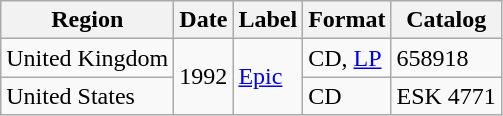<table class="wikitable">
<tr>
<th>Region</th>
<th>Date</th>
<th>Label</th>
<th>Format</th>
<th>Catalog</th>
</tr>
<tr>
<td>United Kingdom</td>
<td rowspan="2">1992</td>
<td rowspan="2"><a href='#'>Epic</a></td>
<td>CD, <a href='#'>LP</a></td>
<td>658918</td>
</tr>
<tr>
<td>United States</td>
<td>CD</td>
<td>ESK 4771</td>
</tr>
</table>
